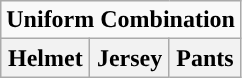<table class="wikitable">
<tr>
<td align="center" Colspan="3"><strong>Uniform Combination</strong></td>
</tr>
<tr align="center">
<th>Helmet</th>
<th>Jersey</th>
<th>Pants</th>
</tr>
</table>
